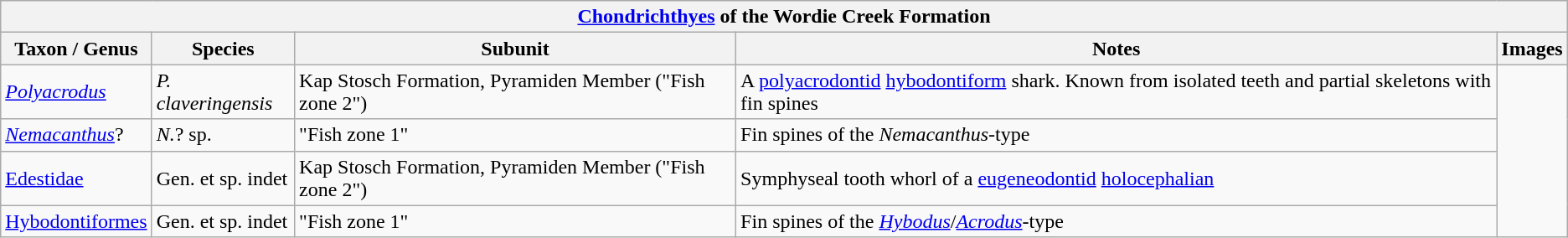<table class="wikitable" align="center">
<tr>
<th colspan="5" align="center"><strong><a href='#'>Chondrichthyes</a> of the Wordie Creek Formation</strong></th>
</tr>
<tr>
<th>Taxon / Genus</th>
<th>Species</th>
<th>Subunit</th>
<th>Notes</th>
<th>Images</th>
</tr>
<tr>
<td><em><a href='#'>Polyacrodus</a></em></td>
<td><em>P. claveringensis</em></td>
<td>Kap Stosch Formation, Pyramiden Member ("Fish zone 2")</td>
<td>A <a href='#'>polyacrodontid</a> <a href='#'>hybodontiform</a> shark. Known from isolated teeth and partial skeletons with fin spines</td>
<td rowspan="4"></td>
</tr>
<tr>
<td><em><a href='#'>Nemacanthus</a></em>?</td>
<td><em>N.</em>? sp.</td>
<td>"Fish zone 1"</td>
<td>Fin spines of the <em>Nemacanthus</em>-type</td>
</tr>
<tr>
<td><a href='#'>Edestidae</a></td>
<td>Gen. et sp. indet</td>
<td>Kap Stosch Formation, Pyramiden Member ("Fish zone 2")</td>
<td>Symphyseal tooth whorl of a <a href='#'>eugeneodontid</a> <a href='#'>holocephalian</a></td>
</tr>
<tr>
<td><a href='#'>Hybodontiformes</a></td>
<td>Gen. et sp. indet</td>
<td>"Fish zone 1"</td>
<td>Fin spines of the <em><a href='#'>Hybodus</a></em>/<em><a href='#'>Acrodus</a></em>-type</td>
</tr>
</table>
